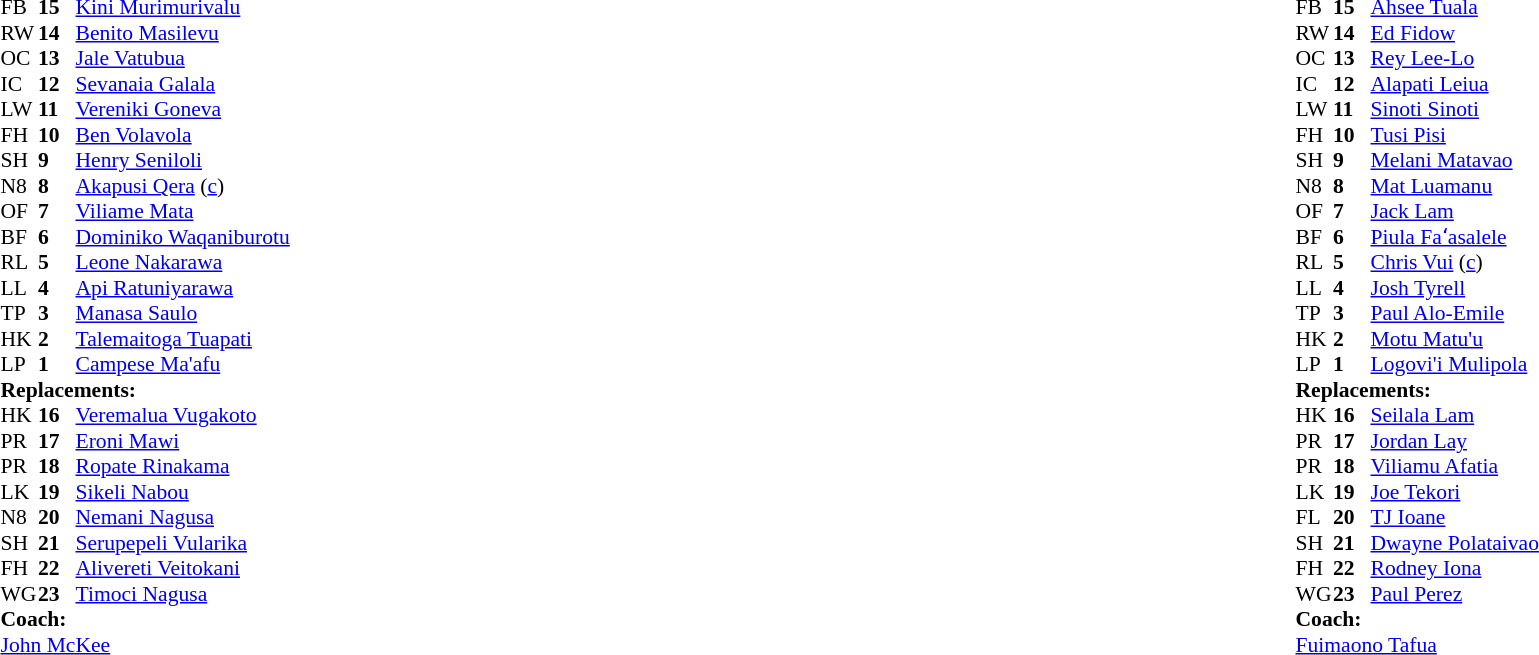<table style="width:100%;">
<tr>
<td style="vertical-align:top; width:50%;"><br><table style="font-size: 90%" cellspacing="0" cellpadding="0">
<tr>
<th width="25"></th>
<th width="25"></th>
</tr>
<tr>
<td>FB</td>
<td><strong>15</strong></td>
<td><a href='#'>Kini Murimurivalu</a></td>
</tr>
<tr>
<td>RW</td>
<td><strong>14</strong></td>
<td><a href='#'>Benito Masilevu</a></td>
<td></td>
<td></td>
</tr>
<tr>
<td>OC</td>
<td><strong>13</strong></td>
<td><a href='#'>Jale Vatubua</a></td>
<td></td>
</tr>
<tr>
<td>IC</td>
<td><strong>12</strong></td>
<td><a href='#'>Sevanaia Galala</a></td>
</tr>
<tr>
<td>LW</td>
<td><strong>11</strong></td>
<td><a href='#'>Vereniki Goneva</a></td>
<td></td>
<td></td>
<td></td>
<td></td>
</tr>
<tr>
<td>FH</td>
<td><strong>10</strong></td>
<td><a href='#'>Ben Volavola</a></td>
</tr>
<tr>
<td>SH</td>
<td><strong>9</strong></td>
<td><a href='#'>Henry Seniloli</a></td>
<td></td>
<td></td>
</tr>
<tr>
<td>N8</td>
<td><strong>8</strong></td>
<td><a href='#'>Akapusi Qera</a> (<a href='#'>c</a>)</td>
<td></td>
</tr>
<tr>
<td>OF</td>
<td><strong>7</strong></td>
<td><a href='#'>Viliame Mata</a></td>
</tr>
<tr>
<td>BF</td>
<td><strong>6</strong></td>
<td><a href='#'>Dominiko Waqaniburotu</a></td>
<td></td>
<td></td>
</tr>
<tr>
<td>RL</td>
<td><strong>5</strong></td>
<td><a href='#'>Leone Nakarawa</a></td>
</tr>
<tr>
<td>LL</td>
<td><strong>4</strong></td>
<td><a href='#'>Api Ratuniyarawa</a></td>
<td></td>
<td></td>
</tr>
<tr>
<td>TP</td>
<td><strong>3</strong></td>
<td><a href='#'>Manasa Saulo</a></td>
<td></td>
<td></td>
</tr>
<tr>
<td>HK</td>
<td><strong>2</strong></td>
<td><a href='#'>Talemaitoga Tuapati</a></td>
<td></td>
<td></td>
</tr>
<tr>
<td>LP</td>
<td><strong>1</strong></td>
<td><a href='#'>Campese Ma'afu</a></td>
<td></td>
<td></td>
<td></td>
<td></td>
</tr>
<tr>
<td colspan=3><strong>Replacements:</strong></td>
</tr>
<tr>
<td>HK</td>
<td><strong>16</strong></td>
<td><a href='#'>Veremalua Vugakoto</a></td>
<td></td>
<td></td>
</tr>
<tr>
<td>PR</td>
<td><strong>17</strong></td>
<td><a href='#'>Eroni Mawi</a></td>
<td></td>
<td></td>
</tr>
<tr>
<td>PR</td>
<td><strong>18</strong></td>
<td><a href='#'>Ropate Rinakama</a></td>
<td></td>
<td></td>
</tr>
<tr>
<td>LK</td>
<td><strong>19</strong></td>
<td><a href='#'>Sikeli Nabou</a></td>
<td></td>
<td></td>
</tr>
<tr>
<td>N8</td>
<td><strong>20</strong></td>
<td><a href='#'>Nemani Nagusa</a></td>
<td></td>
<td></td>
</tr>
<tr>
<td>SH</td>
<td><strong>21</strong></td>
<td><a href='#'>Serupepeli Vularika</a></td>
<td></td>
<td></td>
</tr>
<tr>
<td>FH</td>
<td><strong>22</strong></td>
<td><a href='#'>Alivereti Veitokani</a></td>
<td></td>
<td></td>
</tr>
<tr>
<td>WG</td>
<td><strong>23</strong></td>
<td><a href='#'>Timoci Nagusa</a></td>
</tr>
<tr>
<td colspan=3><strong>Coach:</strong></td>
</tr>
<tr>
<td colspan="4"> <a href='#'>John McKee</a></td>
</tr>
</table>
</td>
<td style="vertical-align:top; width:50%;"><br><table cellspacing="0" cellpadding="0" style="font-size:90%; margin:auto;">
<tr>
<th width="25"></th>
<th width="25"></th>
</tr>
<tr>
<td>FB</td>
<td><strong>15</strong></td>
<td><a href='#'>Ahsee Tuala</a></td>
</tr>
<tr>
<td>RW</td>
<td><strong>14</strong></td>
<td><a href='#'>Ed Fidow</a></td>
</tr>
<tr>
<td>OC</td>
<td><strong>13</strong></td>
<td><a href='#'>Rey Lee-Lo</a></td>
<td></td>
<td></td>
<td></td>
</tr>
<tr>
<td>IC</td>
<td><strong>12</strong></td>
<td><a href='#'>Alapati Leiua</a></td>
</tr>
<tr>
<td>LW</td>
<td><strong>11</strong></td>
<td><a href='#'>Sinoti Sinoti</a></td>
<td></td>
<td></td>
<td></td>
<td></td>
</tr>
<tr>
<td>FH</td>
<td><strong>10</strong></td>
<td><a href='#'>Tusi Pisi</a></td>
<td></td>
<td></td>
</tr>
<tr>
<td>SH</td>
<td><strong>9</strong></td>
<td><a href='#'>Melani Matavao</a></td>
<td></td>
<td></td>
</tr>
<tr>
<td>N8</td>
<td><strong>8</strong></td>
<td><a href='#'>Mat Luamanu</a></td>
<td></td>
<td></td>
</tr>
<tr>
<td>OF</td>
<td><strong>7</strong></td>
<td><a href='#'>Jack Lam</a></td>
</tr>
<tr>
<td>BF</td>
<td><strong>6</strong></td>
<td><a href='#'>Piula Faʻasalele</a></td>
</tr>
<tr>
<td>RL</td>
<td><strong>5</strong></td>
<td><a href='#'>Chris Vui</a> (<a href='#'>c</a>)</td>
</tr>
<tr>
<td>LL</td>
<td><strong>4</strong></td>
<td><a href='#'>Josh Tyrell</a></td>
<td></td>
<td></td>
</tr>
<tr>
<td>TP</td>
<td><strong>3</strong></td>
<td><a href='#'>Paul Alo-Emile</a></td>
<td></td>
<td></td>
</tr>
<tr>
<td>HK</td>
<td><strong>2</strong></td>
<td><a href='#'>Motu Matu'u</a></td>
<td></td>
<td></td>
</tr>
<tr>
<td>LP</td>
<td><strong>1</strong></td>
<td><a href='#'>Logovi'i Mulipola</a></td>
<td></td>
<td></td>
</tr>
<tr>
<td colspan=3><strong>Replacements:</strong></td>
</tr>
<tr>
<td>HK</td>
<td><strong>16</strong></td>
<td><a href='#'>Seilala Lam</a></td>
<td></td>
<td></td>
</tr>
<tr>
<td>PR</td>
<td><strong>17</strong></td>
<td><a href='#'>Jordan Lay</a></td>
<td></td>
<td></td>
</tr>
<tr>
<td>PR</td>
<td><strong>18</strong></td>
<td><a href='#'>Viliamu Afatia</a></td>
<td></td>
<td></td>
</tr>
<tr>
<td>LK</td>
<td><strong>19</strong></td>
<td><a href='#'>Joe Tekori</a></td>
<td></td>
<td></td>
</tr>
<tr>
<td>FL</td>
<td><strong>20</strong></td>
<td><a href='#'>TJ Ioane</a></td>
<td></td>
<td></td>
</tr>
<tr>
<td>SH</td>
<td><strong>21</strong></td>
<td><a href='#'>Dwayne Polataivao</a></td>
<td></td>
<td></td>
</tr>
<tr>
<td>FH</td>
<td><strong>22</strong></td>
<td><a href='#'>Rodney Iona</a></td>
<td></td>
<td></td>
</tr>
<tr>
<td>WG</td>
<td><strong>23</strong></td>
<td><a href='#'>Paul Perez</a></td>
<td></td>
<td></td>
<td></td>
<td></td>
</tr>
<tr>
<td colspan=3><strong>Coach:</strong></td>
</tr>
<tr>
<td colspan="4"> <a href='#'>Fuimaono Tafua</a></td>
</tr>
</table>
</td>
</tr>
</table>
